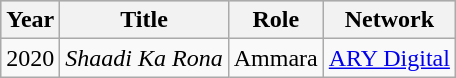<table class="wikitable sortable plainrowheaders">
<tr style="background:#ccc; text-align:center;">
<th>Year</th>
<th>Title</th>
<th>Role</th>
<th>Network</th>
</tr>
<tr>
<td>2020</td>
<td><em>Shaadi Ka Rona</em></td>
<td>Ammara</td>
<td><a href='#'>ARY Digital</a></td>
</tr>
</table>
